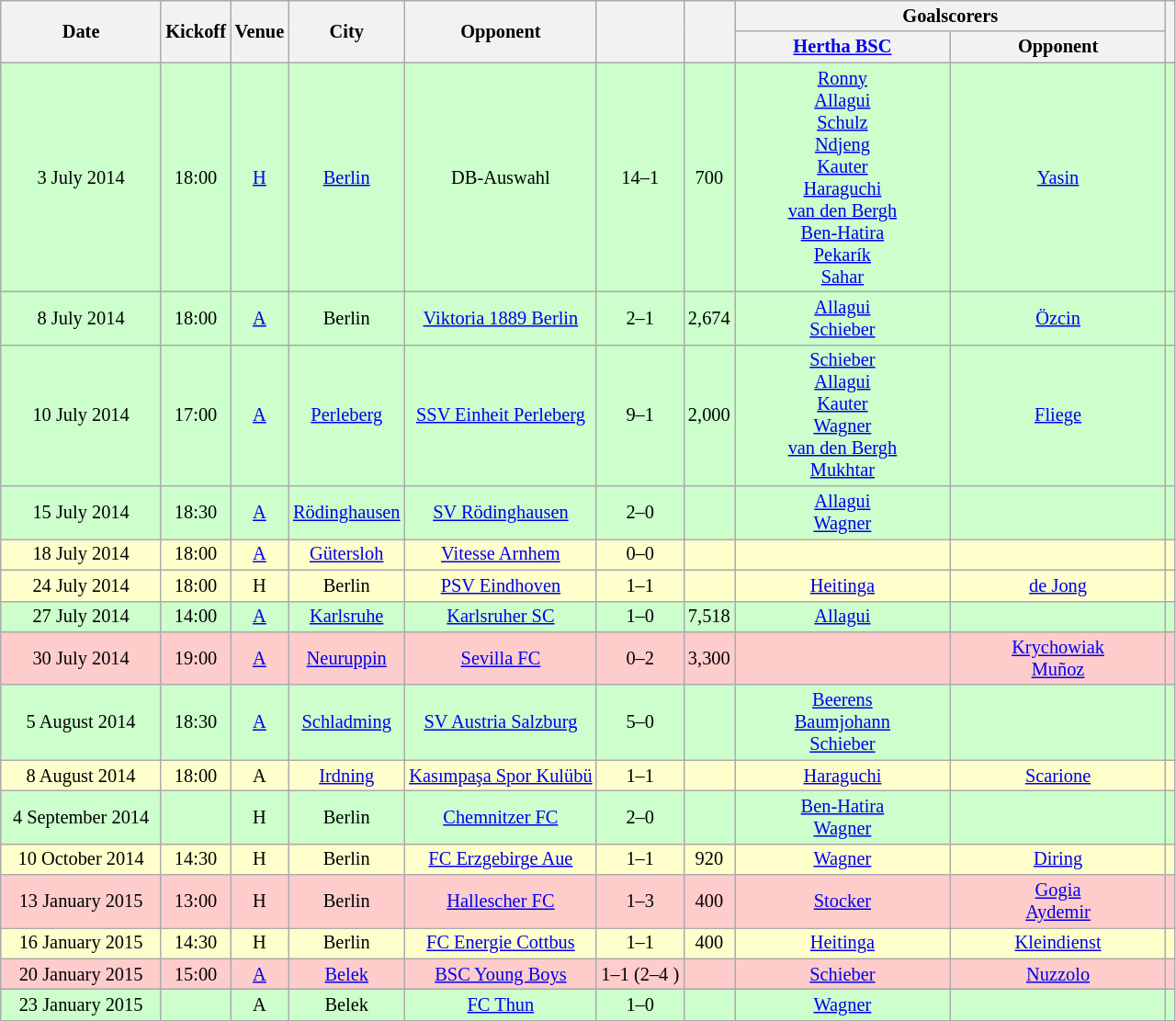<table class="wikitable" Style="text-align: center;font-size:85%">
<tr>
<th rowspan="2" style="width:110px">Date</th>
<th rowspan="2">Kickoff</th>
<th rowspan="2">Venue</th>
<th rowspan="2">City</th>
<th rowspan="2">Opponent</th>
<th rowspan="2"></th>
<th rowspan="2"></th>
<th colspan="2">Goalscorers</th>
<th rowspan="2"></th>
</tr>
<tr>
<th style="width:150px"><a href='#'>Hertha BSC</a></th>
<th style="width:150px">Opponent</th>
</tr>
<tr style="background:#cfc">
<td>3 July 2014</td>
<td>18:00</td>
<td><a href='#'>H</a></td>
<td><a href='#'>Berlin</a></td>
<td>DB-Auswahl</td>
<td>14–1</td>
<td>700</td>
<td><a href='#'>Ronny</a> <br><a href='#'>Allagui</a> <br><a href='#'>Schulz</a> <br><a href='#'>Ndjeng</a> <br><a href='#'>Kauter</a> <br><a href='#'>Haraguchi</a> <br><a href='#'>van den Bergh</a> <br><a href='#'>Ben-Hatira</a> <br><a href='#'>Pekarík</a> <br><a href='#'>Sahar</a> </td>
<td><a href='#'>Yasin</a> </td>
<td></td>
</tr>
<tr style="background:#cfc">
<td>8 July 2014</td>
<td>18:00</td>
<td><a href='#'>A</a></td>
<td>Berlin</td>
<td><a href='#'>Viktoria 1889 Berlin</a></td>
<td>2–1</td>
<td>2,674</td>
<td><a href='#'>Allagui</a> <br><a href='#'>Schieber</a> </td>
<td><a href='#'>Özcin</a> </td>
<td></td>
</tr>
<tr style="background:#cfc">
<td>10 July 2014</td>
<td>17:00</td>
<td><a href='#'>A</a></td>
<td><a href='#'>Perleberg</a></td>
<td><a href='#'>SSV Einheit Perleberg</a></td>
<td>9–1</td>
<td>2,000</td>
<td><a href='#'>Schieber</a> <br><a href='#'>Allagui</a> <br><a href='#'>Kauter</a> <br><a href='#'>Wagner</a> <br><a href='#'>van den Bergh</a> <br><a href='#'>Mukhtar</a> </td>
<td><a href='#'>Fliege</a> </td>
<td></td>
</tr>
<tr style="background:#cfc">
<td>15 July 2014</td>
<td>18:30</td>
<td><a href='#'>A</a></td>
<td><a href='#'>Rödinghausen</a></td>
<td><a href='#'>SV Rödinghausen</a></td>
<td>2–0</td>
<td></td>
<td><a href='#'>Allagui</a> <br><a href='#'>Wagner</a> </td>
<td></td>
<td></td>
</tr>
<tr style="background:#ffc">
<td>18 July 2014</td>
<td>18:00</td>
<td><a href='#'>A</a></td>
<td><a href='#'>Gütersloh</a></td>
<td><a href='#'>Vitesse Arnhem</a></td>
<td>0–0</td>
<td></td>
<td></td>
<td></td>
<td></td>
</tr>
<tr style="background:#ffc">
<td>24 July 2014</td>
<td>18:00</td>
<td>H</td>
<td>Berlin</td>
<td><a href='#'>PSV Eindhoven</a></td>
<td>1–1</td>
<td></td>
<td><a href='#'>Heitinga</a> </td>
<td><a href='#'>de Jong</a> </td>
<td></td>
</tr>
<tr style="background:#cfc">
<td>27 July 2014</td>
<td>14:00</td>
<td><a href='#'>A</a></td>
<td><a href='#'>Karlsruhe</a></td>
<td><a href='#'>Karlsruher SC</a></td>
<td>1–0</td>
<td>7,518</td>
<td><a href='#'>Allagui</a> </td>
<td></td>
<td></td>
</tr>
<tr style="background:#fcc">
<td>30 July 2014</td>
<td>19:00</td>
<td><a href='#'>A</a></td>
<td><a href='#'>Neuruppin</a></td>
<td><a href='#'>Sevilla FC</a></td>
<td>0–2</td>
<td>3,300</td>
<td></td>
<td><a href='#'>Krychowiak</a> <br><a href='#'>Muñoz</a> </td>
<td></td>
</tr>
<tr style="background:#cfc">
<td>5 August 2014</td>
<td>18:30</td>
<td><a href='#'>A</a></td>
<td><a href='#'>Schladming</a></td>
<td><a href='#'>SV Austria Salzburg</a></td>
<td>5–0</td>
<td></td>
<td><a href='#'>Beerens</a> <br><a href='#'>Baumjohann</a> <br><a href='#'>Schieber</a> </td>
<td></td>
<td></td>
</tr>
<tr style="background:#ffc">
<td>8 August 2014</td>
<td>18:00</td>
<td>A</td>
<td><a href='#'>Irdning</a></td>
<td><a href='#'>Kasımpaşa Spor Kulübü</a></td>
<td>1–1</td>
<td></td>
<td><a href='#'>Haraguchi</a> </td>
<td><a href='#'>Scarione</a> </td>
<td></td>
</tr>
<tr style="background:#cfc">
<td>4 September 2014</td>
<td></td>
<td>H</td>
<td>Berlin</td>
<td><a href='#'>Chemnitzer FC</a></td>
<td>2–0</td>
<td></td>
<td><a href='#'>Ben-Hatira</a> <br><a href='#'>Wagner</a> </td>
<td></td>
<td></td>
</tr>
<tr style="background:#ffc">
<td>10 October 2014</td>
<td>14:30</td>
<td>H</td>
<td>Berlin</td>
<td><a href='#'>FC Erzgebirge Aue</a></td>
<td>1–1</td>
<td>920</td>
<td><a href='#'>Wagner</a> </td>
<td><a href='#'>Diring</a> </td>
<td></td>
</tr>
<tr style="background:#fcc">
<td>13 January 2015</td>
<td>13:00</td>
<td>H</td>
<td>Berlin</td>
<td><a href='#'>Hallescher FC</a></td>
<td>1–3</td>
<td>400</td>
<td><a href='#'>Stocker</a> </td>
<td><a href='#'>Gogia</a> <br><a href='#'>Aydemir</a> </td>
<td></td>
</tr>
<tr style="background:#ffc">
<td>16 January 2015</td>
<td>14:30</td>
<td>H</td>
<td>Berlin</td>
<td><a href='#'>FC Energie Cottbus</a></td>
<td>1–1</td>
<td>400</td>
<td><a href='#'>Heitinga</a> </td>
<td><a href='#'>Kleindienst</a> </td>
<td></td>
</tr>
<tr style="background:#fcc">
<td>20 January 2015</td>
<td>15:00</td>
<td><a href='#'>A</a></td>
<td><a href='#'>Belek</a></td>
<td><a href='#'>BSC Young Boys</a></td>
<td>1–1 (2–4 )</td>
<td></td>
<td><a href='#'>Schieber</a> </td>
<td><a href='#'>Nuzzolo</a> </td>
<td></td>
</tr>
<tr style="background:#cfc">
<td>23 January 2015</td>
<td></td>
<td>A</td>
<td>Belek</td>
<td><a href='#'>FC Thun</a></td>
<td>1–0</td>
<td></td>
<td><a href='#'>Wagner</a> </td>
<td></td>
<td></td>
</tr>
</table>
